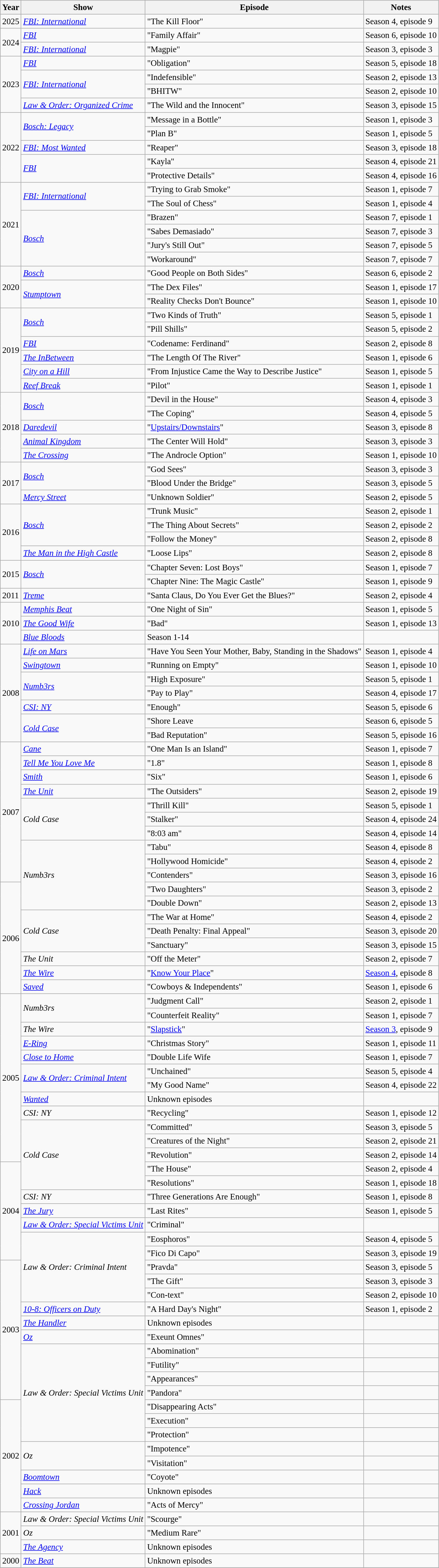<table class="wikitable" style="font-size: 95%;">
<tr>
<th>Year</th>
<th>Show</th>
<th>Episode</th>
<th>Notes</th>
</tr>
<tr>
<td>2025</td>
<td><em><a href='#'>FBI: International</a></em></td>
<td>"The Kill Floor"</td>
<td>Season 4, episode 9</td>
</tr>
<tr>
<td rowspan=2>2024</td>
<td><em><a href='#'>FBI</a></em></td>
<td>"Family Affair"</td>
<td>Season 6, episode 10</td>
</tr>
<tr>
<td><em><a href='#'>FBI: International</a></em></td>
<td>"Magpie"</td>
<td>Season 3, episode 3</td>
</tr>
<tr>
<td rowspan=4>2023</td>
<td><em><a href='#'>FBI</a></em></td>
<td>"Obligation"</td>
<td>Season 5, episode 18</td>
</tr>
<tr>
<td rowspan=2><em><a href='#'>FBI: International</a></em></td>
<td>"Indefensible"</td>
<td>Season 2, episode 13</td>
</tr>
<tr>
<td>"BHITW"</td>
<td>Season 2, episode 10</td>
</tr>
<tr>
<td><em><a href='#'>Law & Order: Organized Crime</a></em></td>
<td>"The Wild and the Innocent"</td>
<td>Season 3, episode 15</td>
</tr>
<tr>
<td rowspan=5>2022</td>
<td rowspan=2><em><a href='#'>Bosch: Legacy</a></em></td>
<td>"Message in a Bottle"</td>
<td>Season 1, episode 3</td>
</tr>
<tr>
<td>"Plan B"</td>
<td>Season 1, episode 5</td>
</tr>
<tr>
<td><em><a href='#'>FBI: Most Wanted</a></em></td>
<td>"Reaper"</td>
<td>Season 3, episode 18</td>
</tr>
<tr>
<td rowspan=2><em><a href='#'>FBI</a></em></td>
<td>"Kayla"</td>
<td>Season 4, episode 21</td>
</tr>
<tr>
<td>"Protective Details"</td>
<td>Season 4, episode 16</td>
</tr>
<tr>
<td rowspan=6>2021</td>
<td rowspan=2><em><a href='#'>FBI: International</a></em></td>
<td>"Trying to Grab Smoke"</td>
<td>Season 1, episode 7</td>
</tr>
<tr>
<td>"The Soul of Chess"</td>
<td>Season 1, episode 4</td>
</tr>
<tr>
<td rowspan=4><a href='#'><em>Bosch</em></a></td>
<td>"Brazen"</td>
<td>Season 7, episode 1</td>
</tr>
<tr>
<td>"Sabes Demasiado"</td>
<td>Season 7, episode 3</td>
</tr>
<tr>
<td>"Jury's Still Out"</td>
<td>Season 7, episode 5</td>
</tr>
<tr>
<td>"Workaround"</td>
<td>Season 7, episode 7</td>
</tr>
<tr>
<td rowspan=3>2020</td>
<td><em><a href='#'>Bosch</a></em></td>
<td>"Good People on Both Sides"</td>
<td>Season 6, episode 2</td>
</tr>
<tr>
<td rowspan=2><em><a href='#'>Stumptown</a></em></td>
<td>"The Dex Files"</td>
<td>Season 1, episode 17</td>
</tr>
<tr>
<td>"Reality Checks Don't Bounce"</td>
<td>Season 1, episode 10</td>
</tr>
<tr>
<td rowspan=6>2019</td>
<td rowspan=2><em><a href='#'>Bosch</a></em></td>
<td>"Two Kinds of Truth"</td>
<td>Season 5, episode 1</td>
</tr>
<tr>
<td>"Pill Shills"</td>
<td>Season 5, episode 2</td>
</tr>
<tr>
<td><em><a href='#'>FBI</a></em></td>
<td>"Codename: Ferdinand"</td>
<td>Season 2, episode 8</td>
</tr>
<tr>
<td><em><a href='#'>The InBetween</a></em></td>
<td>"The Length Of The River"</td>
<td>Season 1, episode 6</td>
</tr>
<tr>
<td><em><a href='#'>City on a Hill</a></em></td>
<td>"From Injustice Came the Way to Describe Justice"</td>
<td>Season 1, episode 5</td>
</tr>
<tr>
<td><em><a href='#'>Reef Break</a></em></td>
<td>"Pilot"</td>
<td>Season 1, episode 1</td>
</tr>
<tr>
<td rowspan=5>2018</td>
<td rowspan=2><a href='#'><em>Bosch</em></a></td>
<td>"Devil in the House"</td>
<td>Season 4, episode 3</td>
</tr>
<tr>
<td>"The Coping"</td>
<td>Season 4, episode 5</td>
</tr>
<tr>
<td><em><a href='#'>Daredevil</a></em></td>
<td>"<a href='#'>Upstairs/Downstairs</a>"</td>
<td>Season 3, episode 8</td>
</tr>
<tr>
<td><em><a href='#'>Animal Kingdom</a></em></td>
<td>"The Center Will Hold"</td>
<td>Season 3, episode 3</td>
</tr>
<tr>
<td><em><a href='#'>The Crossing</a></em></td>
<td>"The Androcle Option"</td>
<td>Season 1, episode 10</td>
</tr>
<tr>
<td rowspan=3>2017</td>
<td rowspan=2><a href='#'><em>Bosch</em></a></td>
<td>"God Sees"</td>
<td>Season 3, episode 3</td>
</tr>
<tr>
<td>"Blood Under the Bridge"</td>
<td>Season 3, episode 5</td>
</tr>
<tr>
<td><em><a href='#'>Mercy Street</a></em></td>
<td>"Unknown Soldier"</td>
<td>Season 2, episode 5</td>
</tr>
<tr>
<td rowspan=4>2016</td>
<td rowspan=3><em><a href='#'>Bosch</a></em></td>
<td>"Trunk Music"</td>
<td>Season 2, episode 1</td>
</tr>
<tr>
<td>"The Thing About Secrets"</td>
<td>Season 2, episode 2</td>
</tr>
<tr>
<td>"Follow the Money"</td>
<td>Season 2, episode 8</td>
</tr>
<tr>
<td><em><a href='#'>The Man in the High Castle</a></em></td>
<td>"Loose Lips"</td>
<td>Season 2, episode 8</td>
</tr>
<tr>
<td rowspan=2>2015</td>
<td rowspan=2><em><a href='#'>Bosch</a></em></td>
<td>"Chapter Seven: Lost Boys"</td>
<td>Season 1, episode 7</td>
</tr>
<tr>
<td>"Chapter Nine: The Magic Castle"</td>
<td>Season 1, episode 9</td>
</tr>
<tr>
<td>2011</td>
<td><em><a href='#'>Treme</a></em></td>
<td>"Santa Claus, Do You Ever Get the Blues?"</td>
<td>Season 2, episode 4</td>
</tr>
<tr>
<td rowspan=3>2010</td>
<td><em><a href='#'>Memphis Beat</a></em></td>
<td>"One Night of Sin"</td>
<td>Season 1, episode 5</td>
</tr>
<tr>
<td><em><a href='#'>The Good Wife</a></em></td>
<td>"Bad"</td>
<td>Season 1, episode 13</td>
</tr>
<tr>
<td><em><a href='#'>Blue Bloods</a></em></td>
<td>Season 1-14</td>
<td></td>
</tr>
<tr>
<td rowspan=7>2008</td>
<td><em><a href='#'>Life on Mars</a></em></td>
<td>"Have You Seen Your Mother, Baby, Standing in the Shadows"</td>
<td>Season 1, episode 4</td>
</tr>
<tr>
<td><em><a href='#'>Swingtown</a></em></td>
<td>"Running on Empty"</td>
<td>Season 1, episode 10</td>
</tr>
<tr>
<td rowspan=2><em><a href='#'>Numb3rs</a></em></td>
<td>"High Exposure"</td>
<td>Season 5, episode 1</td>
</tr>
<tr>
<td>"Pay to Play"</td>
<td>Season 4, episode 17</td>
</tr>
<tr>
<td><em><a href='#'>CSI: NY</a></em></td>
<td>"Enough"</td>
<td>Season 5, episode 6</td>
</tr>
<tr>
<td rowspan=2><em><a href='#'>Cold Case</a></em></td>
<td>"Shore Leave</td>
<td>Season 6, episode 5</td>
</tr>
<tr>
<td>"Bad Reputation"</td>
<td>Season 5, episode 16</td>
</tr>
<tr>
<td rowspan=10>2007</td>
<td><em><a href='#'>Cane</a></em></td>
<td>"One Man Is an Island"</td>
<td>Season 1, episode 7</td>
</tr>
<tr>
<td><em><a href='#'>Tell Me You Love Me</a></em></td>
<td>"1.8"</td>
<td>Season 1, episode 8</td>
</tr>
<tr>
<td><em><a href='#'>Smith</a></em></td>
<td>"Six"</td>
<td>Season 1, episode 6</td>
</tr>
<tr>
<td><em><a href='#'>The Unit</a></em></td>
<td>"The Outsiders"</td>
<td>Season 2, episode 19</td>
</tr>
<tr>
<td rowspan=3><em>Cold Case</em></td>
<td>"Thrill Kill"</td>
<td>Season 5, episode 1</td>
</tr>
<tr>
<td>"Stalker"</td>
<td>Season 4, episode 24</td>
</tr>
<tr>
<td>"8:03 am"</td>
<td>Season 4, episode 14</td>
</tr>
<tr>
<td rowspan=5><em>Numb3rs</em></td>
<td>"Tabu"</td>
<td>Season 4, episode 8</td>
</tr>
<tr>
<td>"Hollywood Homicide"</td>
<td>Season 4, episode 2</td>
</tr>
<tr>
<td>"Contenders"</td>
<td>Season 3, episode 16</td>
</tr>
<tr>
<td rowspan=8>2006</td>
<td>"Two Daughters"</td>
<td>Season 3, episode 2</td>
</tr>
<tr>
<td>"Double Down"</td>
<td>Season 2, episode 13</td>
</tr>
<tr>
<td rowspan=3><em>Cold Case</em></td>
<td>"The War at Home"</td>
<td>Season 4, episode 2</td>
</tr>
<tr>
<td>"Death Penalty: Final Appeal"</td>
<td>Season 3, episode 20</td>
</tr>
<tr>
<td>"Sanctuary"</td>
<td>Season 3, episode 15</td>
</tr>
<tr>
<td><em>The Unit</em></td>
<td>"Off the Meter"</td>
<td>Season 2, episode 7</td>
</tr>
<tr>
<td><em><a href='#'>The Wire</a></em></td>
<td>"<a href='#'>Know Your Place</a>"</td>
<td><a href='#'>Season 4</a>, episode 8</td>
</tr>
<tr>
<td><em><a href='#'>Saved</a></em></td>
<td>"Cowboys & Independents"</td>
<td>Season 1, episode 6</td>
</tr>
<tr>
<td rowspan=12>2005</td>
<td rowspan=2><em>Numb3rs</em></td>
<td>"Judgment Call"</td>
<td>Season 2, episode 1</td>
</tr>
<tr>
<td>"Counterfeit Reality"</td>
<td>Season 1, episode 7</td>
</tr>
<tr>
<td><em>The Wire</em></td>
<td>"<a href='#'>Slapstick</a>"</td>
<td><a href='#'>Season 3</a>, episode 9</td>
</tr>
<tr>
<td><em><a href='#'>E-Ring</a></em></td>
<td>"Christmas Story"</td>
<td>Season 1, episode 11</td>
</tr>
<tr>
<td><em><a href='#'>Close to Home</a></em></td>
<td>"Double Life Wife</td>
<td>Season 1, episode 7</td>
</tr>
<tr>
<td rowspan=2><em><a href='#'>Law & Order: Criminal Intent</a></em></td>
<td>"Unchained"</td>
<td>Season 5, episode 4</td>
</tr>
<tr>
<td>"My Good Name"</td>
<td>Season 4, episode 22</td>
</tr>
<tr>
<td><em><a href='#'>Wanted</a></em></td>
<td>Unknown episodes</td>
<td></td>
</tr>
<tr>
<td><em>CSI: NY</em></td>
<td>"Recycling"</td>
<td>Season 1, episode 12</td>
</tr>
<tr>
<td rowspan=5><em>Cold Case</em></td>
<td>"Committed"</td>
<td>Season 3, episode 5</td>
</tr>
<tr>
<td>"Creatures of the Night"</td>
<td>Season 2, episode 21</td>
</tr>
<tr>
<td>"Revolution"</td>
<td>Season 2, episode 14</td>
</tr>
<tr>
<td rowspan=7>2004</td>
<td>"The House"</td>
<td>Season 2, episode 4</td>
</tr>
<tr>
<td>"Resolutions"</td>
<td>Season 1, episode 18</td>
</tr>
<tr>
<td><em>CSI: NY</em></td>
<td>"Three Generations Are Enough"</td>
<td>Season 1, episode 8</td>
</tr>
<tr>
<td><em><a href='#'>The Jury</a></em></td>
<td>"Last Rites"</td>
<td>Season 1, episode 5</td>
</tr>
<tr>
<td><em><a href='#'>Law & Order: Special Victims Unit</a></em></td>
<td>"Criminal"</td>
<td></td>
</tr>
<tr>
<td rowspan=5><em>Law & Order: Criminal Intent</em></td>
<td>"Eosphoros"</td>
<td>Season 4, episode 5</td>
</tr>
<tr>
<td>"Fico Di Capo"</td>
<td>Season 3, episode 19</td>
</tr>
<tr>
<td rowspan=10>2003</td>
<td>"Pravda"</td>
<td>Season 3, episode 5</td>
</tr>
<tr>
<td>"The Gift"</td>
<td>Season 3, episode 3</td>
</tr>
<tr>
<td>"Con-text"</td>
<td>Season 2, episode 10</td>
</tr>
<tr>
<td><em><a href='#'>10-8: Officers on Duty</a></em></td>
<td>"A Hard Day's Night"</td>
<td>Season 1, episode 2</td>
</tr>
<tr>
<td><em><a href='#'>The Handler</a></em></td>
<td>Unknown episodes</td>
<td></td>
</tr>
<tr>
<td><em><a href='#'>Oz</a></em></td>
<td>"Exeunt Omnes"</td>
<td></td>
</tr>
<tr>
<td rowspan=7><em>Law & Order: Special Victims Unit</em></td>
<td>"Abomination"</td>
<td></td>
</tr>
<tr>
<td>"Futility"</td>
<td></td>
</tr>
<tr>
<td>"Appearances"</td>
<td></td>
</tr>
<tr>
<td>"Pandora"</td>
<td></td>
</tr>
<tr>
<td rowspan=8>2002</td>
<td>"Disappearing Acts"</td>
<td></td>
</tr>
<tr>
<td>"Execution"</td>
<td></td>
</tr>
<tr>
<td>"Protection"</td>
<td></td>
</tr>
<tr>
<td rowspan=2><em>Oz</em></td>
<td>"Impotence"</td>
<td></td>
</tr>
<tr>
<td>"Visitation"</td>
<td></td>
</tr>
<tr>
<td><em><a href='#'>Boomtown</a></em></td>
<td>"Coyote"</td>
<td></td>
</tr>
<tr>
<td><em><a href='#'>Hack</a></em></td>
<td>Unknown episodes</td>
<td></td>
</tr>
<tr>
<td><em><a href='#'>Crossing Jordan</a></em></td>
<td>"Acts of Mercy"</td>
<td></td>
</tr>
<tr>
<td rowspan=3>2001</td>
<td><em>Law & Order: Special Victims Unit</em></td>
<td>"Scourge"</td>
<td></td>
</tr>
<tr>
<td><em>Oz</em></td>
<td>"Medium Rare"</td>
<td></td>
</tr>
<tr>
<td><em><a href='#'>The Agency</a></em></td>
<td>Unknown episodes</td>
<td></td>
</tr>
<tr>
<td>2000</td>
<td><em><a href='#'>The Beat</a></em></td>
<td>Unknown episodes</td>
<td></td>
</tr>
<tr>
</tr>
</table>
